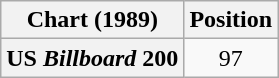<table class="wikitable plainrowheaders" style="text-align:center">
<tr>
<th>Chart (1989)</th>
<th>Position</th>
</tr>
<tr>
<th scope="row">US <em>Billboard</em> 200</th>
<td>97</td>
</tr>
</table>
